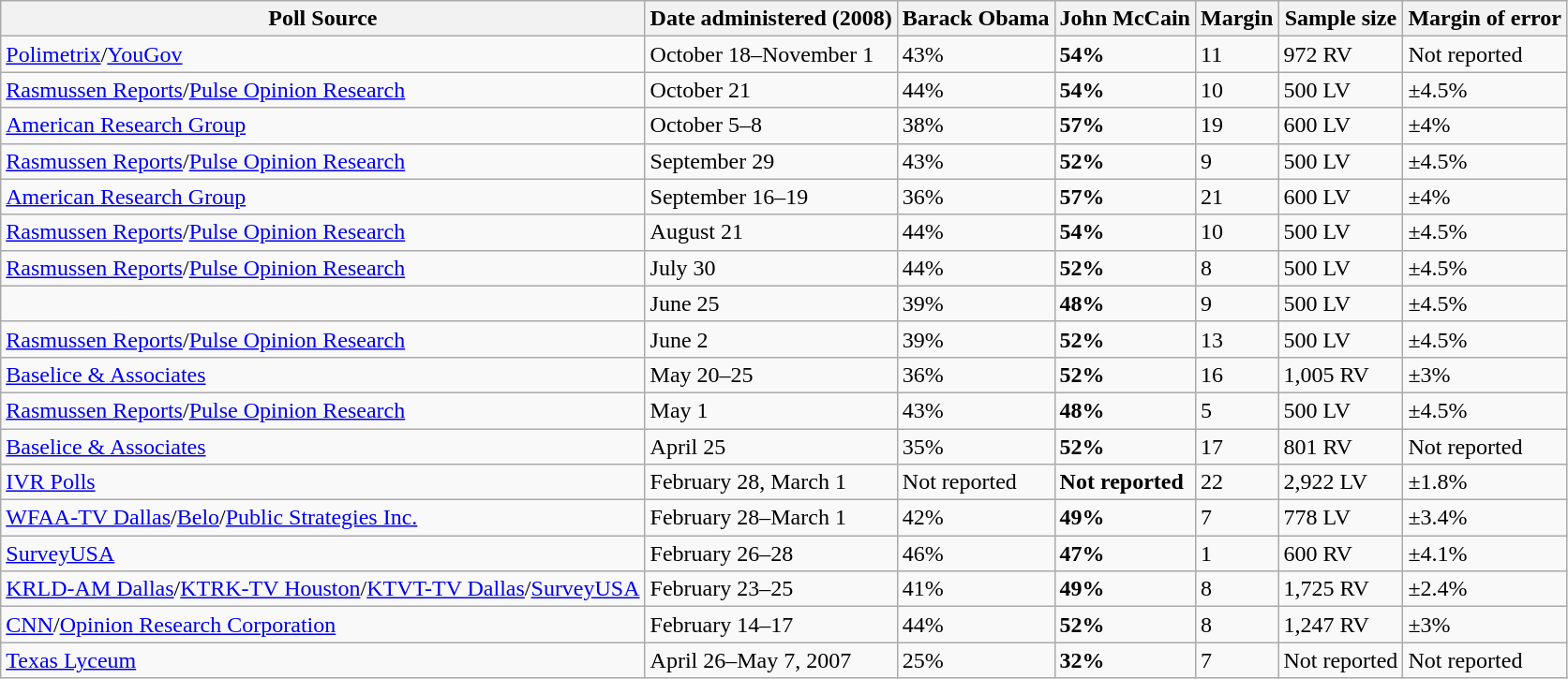<table class="wikitable collapsible">
<tr>
<th>Poll Source</th>
<th>Date administered (2008)</th>
<th>Barack Obama</th>
<th>John McCain</th>
<th>Margin</th>
<th>Sample size</th>
<th>Margin of error</th>
</tr>
<tr>
<td><a href='#'>Polimetrix</a>/<a href='#'>YouGov</a></td>
<td>October 18–November 1</td>
<td>43%</td>
<td><strong>54%</strong></td>
<td>11</td>
<td>972 RV</td>
<td>Not reported</td>
</tr>
<tr>
<td><a href='#'>Rasmussen Reports</a>/<a href='#'>Pulse Opinion Research</a></td>
<td>October 21</td>
<td>44%</td>
<td><strong>54%</strong></td>
<td>10</td>
<td>500 LV</td>
<td>±4.5%</td>
</tr>
<tr>
<td><a href='#'>American Research Group</a></td>
<td>October 5–8</td>
<td>38%</td>
<td><strong>57%</strong></td>
<td>19</td>
<td>600 LV</td>
<td>±4%</td>
</tr>
<tr>
<td><a href='#'>Rasmussen Reports</a>/<a href='#'>Pulse Opinion Research</a></td>
<td>September 29</td>
<td>43%</td>
<td><strong>52%</strong></td>
<td>9</td>
<td>500 LV</td>
<td>±4.5%</td>
</tr>
<tr>
<td><a href='#'>American Research Group</a></td>
<td>September 16–19</td>
<td>36%</td>
<td><strong>57%</strong></td>
<td>21</td>
<td>600 LV</td>
<td>±4%</td>
</tr>
<tr>
<td><a href='#'>Rasmussen Reports</a>/<a href='#'>Pulse Opinion Research</a></td>
<td>August 21</td>
<td>44%</td>
<td><strong>54%</strong></td>
<td>10</td>
<td>500 LV</td>
<td>±4.5%</td>
</tr>
<tr>
<td><a href='#'>Rasmussen Reports</a>/<a href='#'>Pulse Opinion Research</a></td>
<td>July 30</td>
<td>44%</td>
<td><strong>52%</strong></td>
<td>8</td>
<td>500 LV</td>
<td>±4.5%</td>
</tr>
<tr>
<td></td>
<td>June 25</td>
<td>39%</td>
<td><strong>48%</strong></td>
<td>9</td>
<td>500 LV</td>
<td>±4.5%</td>
</tr>
<tr>
<td><a href='#'>Rasmussen Reports</a>/<a href='#'>Pulse Opinion Research</a></td>
<td>June 2</td>
<td>39%</td>
<td><strong>52%</strong></td>
<td>13</td>
<td>500 LV</td>
<td>±4.5%</td>
</tr>
<tr>
<td><a href='#'>Baselice & Associates</a></td>
<td>May 20–25</td>
<td>36%</td>
<td><strong>52%</strong></td>
<td>16</td>
<td>1,005 RV</td>
<td>±3%</td>
</tr>
<tr>
<td><a href='#'>Rasmussen Reports</a>/<a href='#'>Pulse Opinion Research</a></td>
<td>May 1</td>
<td>43%</td>
<td><strong>48%</strong></td>
<td>5</td>
<td>500 LV</td>
<td>±4.5%</td>
</tr>
<tr>
<td><a href='#'>Baselice & Associates</a></td>
<td>April 25</td>
<td>35%</td>
<td><strong>52%</strong></td>
<td>17</td>
<td>801 RV</td>
<td>Not reported</td>
</tr>
<tr>
<td><a href='#'>IVR Polls</a></td>
<td>February 28, March 1</td>
<td>Not reported</td>
<td><strong>Not reported</strong></td>
<td>22</td>
<td>2,922 LV</td>
<td>±1.8%</td>
</tr>
<tr>
<td><a href='#'>WFAA-TV Dallas</a>/<a href='#'>Belo</a>/<a href='#'>Public Strategies Inc.</a></td>
<td>February 28–March 1</td>
<td>42%</td>
<td><strong>49%</strong></td>
<td>7</td>
<td>778 LV</td>
<td>±3.4%</td>
</tr>
<tr>
<td><a href='#'>SurveyUSA</a></td>
<td>February 26–28</td>
<td>46%</td>
<td><strong>47%</strong></td>
<td>1</td>
<td>600 RV</td>
<td>±4.1%</td>
</tr>
<tr>
<td><a href='#'>KRLD-AM Dallas</a>/<a href='#'>KTRK-TV Houston</a>/<a href='#'>KTVT-TV Dallas</a>/<a href='#'>SurveyUSA</a></td>
<td>February 23–25</td>
<td>41%</td>
<td><strong>49%</strong></td>
<td>8</td>
<td>1,725 RV</td>
<td>±2.4%</td>
</tr>
<tr>
<td><a href='#'>CNN</a>/<a href='#'>Opinion Research Corporation</a></td>
<td>February 14–17</td>
<td>44%</td>
<td><strong>52%</strong></td>
<td>8</td>
<td>1,247 RV</td>
<td>±3%</td>
</tr>
<tr>
<td><a href='#'>Texas Lyceum</a></td>
<td>April 26–May 7, 2007</td>
<td>25%</td>
<td><strong>32%</strong></td>
<td>7</td>
<td>Not reported</td>
<td>Not reported</td>
</tr>
</table>
